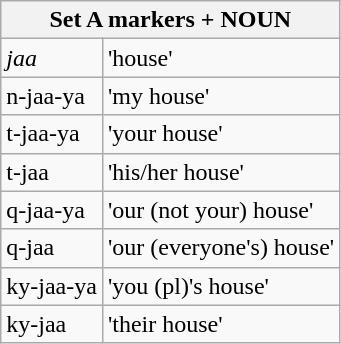<table class="wikitable">
<tr>
<th colspan=2>Set A markers + NOUN</th>
</tr>
<tr>
<td><em>jaa</em></td>
<td>'house'</td>
</tr>
<tr>
<td>n-jaa-ya</td>
<td>'my house'</td>
</tr>
<tr>
<td>t-jaa-ya</td>
<td>'your house'</td>
</tr>
<tr>
<td>t-jaa</td>
<td>'his/her house'</td>
</tr>
<tr>
<td>q-jaa-ya</td>
<td>'our (not your) house'</td>
</tr>
<tr>
<td>q-jaa</td>
<td>'our (everyone's) house'</td>
</tr>
<tr>
<td>ky-jaa-ya</td>
<td>'you (pl)'s house'</td>
</tr>
<tr>
<td>ky-jaa</td>
<td>'their house'</td>
</tr>
</table>
